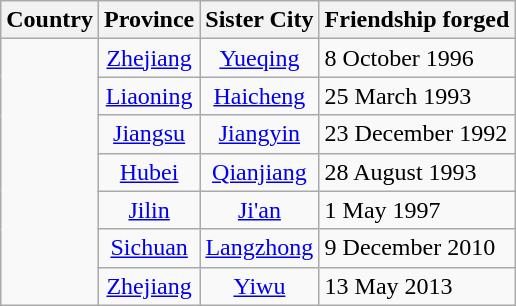<table class="wikitable" border="1">
<tr>
<th>Country</th>
<th>Province</th>
<th>Sister City</th>
<th>Friendship forged</th>
</tr>
<tr>
<td rowspan=7 align=center></td>
<td align=center><a href='#'>Zhejiang</a></td>
<td align=center><a href='#'>Yueqing</a></td>
<td align=left>8 October 1996</td>
</tr>
<tr>
<td align=center><a href='#'>Liaoning</a></td>
<td align=center><a href='#'>Haicheng</a></td>
<td align=left>25 March 1993</td>
</tr>
<tr>
<td align=center><a href='#'>Jiangsu</a></td>
<td align=center><a href='#'>Jiangyin</a></td>
<td align=left>23 December 1992</td>
</tr>
<tr>
<td align=center><a href='#'>Hubei</a></td>
<td align=center><a href='#'>Qianjiang</a></td>
<td align=left>28 August 1993</td>
</tr>
<tr>
<td align=center><a href='#'>Jilin</a></td>
<td align=center><a href='#'>Ji'an</a></td>
<td align=left>1 May 1997</td>
</tr>
<tr>
<td align=center><a href='#'>Sichuan</a></td>
<td align=center><a href='#'>Langzhong</a></td>
<td align=left>9 December 2010</td>
</tr>
<tr>
<td align=center><a href='#'>Zhejiang</a></td>
<td align=center><a href='#'>Yiwu</a></td>
<td align=left>13 May 2013</td>
</tr>
</table>
